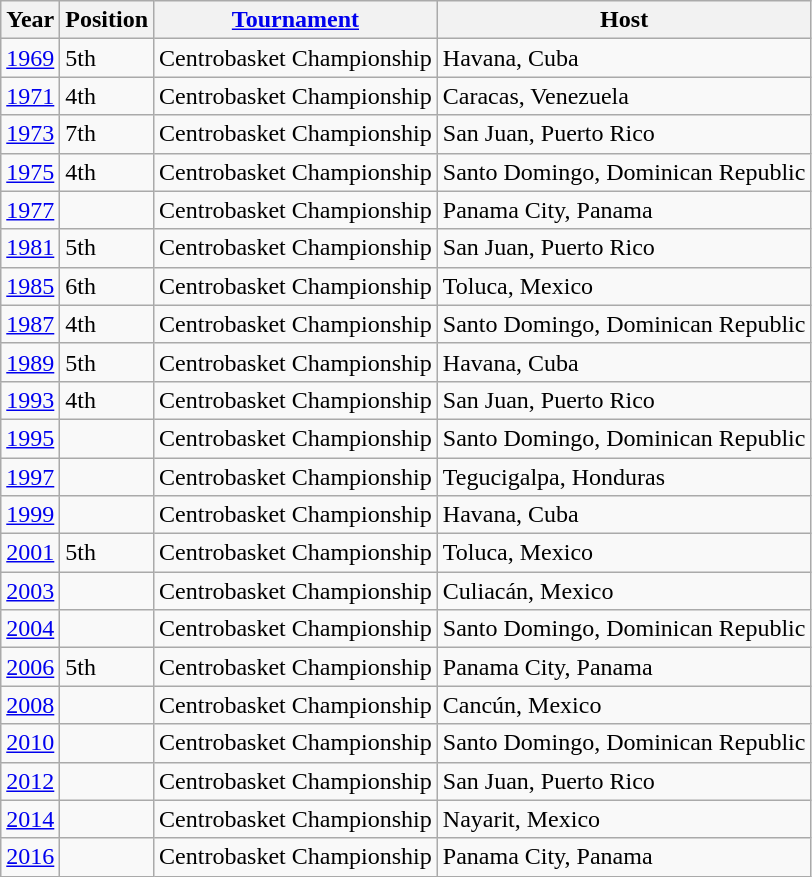<table class="wikitable">
<tr>
<th>Year</th>
<th>Position</th>
<th><a href='#'>Tournament</a></th>
<th>Host</th>
</tr>
<tr>
<td><a href='#'>1969</a></td>
<td>5th</td>
<td>Centrobasket Championship</td>
<td>Havana, Cuba</td>
</tr>
<tr>
<td><a href='#'>1971</a></td>
<td>4th</td>
<td>Centrobasket Championship</td>
<td>Caracas, Venezuela</td>
</tr>
<tr>
<td><a href='#'>1973</a></td>
<td>7th</td>
<td>Centrobasket Championship</td>
<td>San Juan, Puerto Rico</td>
</tr>
<tr>
<td><a href='#'>1975</a></td>
<td>4th</td>
<td>Centrobasket Championship</td>
<td>Santo Domingo, Dominican Republic</td>
</tr>
<tr>
<td><a href='#'>1977</a></td>
<td></td>
<td>Centrobasket Championship</td>
<td>Panama City, Panama</td>
</tr>
<tr>
<td><a href='#'>1981</a></td>
<td>5th</td>
<td>Centrobasket Championship</td>
<td>San Juan, Puerto Rico</td>
</tr>
<tr>
<td><a href='#'>1985</a></td>
<td>6th</td>
<td>Centrobasket Championship</td>
<td>Toluca, Mexico</td>
</tr>
<tr>
<td><a href='#'>1987</a></td>
<td>4th</td>
<td>Centrobasket Championship</td>
<td>Santo Domingo, Dominican Republic</td>
</tr>
<tr>
<td><a href='#'>1989</a></td>
<td>5th</td>
<td>Centrobasket Championship</td>
<td>Havana, Cuba</td>
</tr>
<tr>
<td><a href='#'>1993</a></td>
<td>4th</td>
<td>Centrobasket Championship</td>
<td>San Juan, Puerto Rico</td>
</tr>
<tr>
<td><a href='#'>1995</a></td>
<td></td>
<td>Centrobasket Championship</td>
<td>Santo Domingo, Dominican Republic</td>
</tr>
<tr>
<td><a href='#'>1997</a></td>
<td></td>
<td>Centrobasket Championship</td>
<td>Tegucigalpa, Honduras</td>
</tr>
<tr>
<td><a href='#'>1999</a></td>
<td></td>
<td>Centrobasket Championship</td>
<td>Havana, Cuba</td>
</tr>
<tr>
<td><a href='#'>2001</a></td>
<td>5th</td>
<td>Centrobasket Championship</td>
<td>Toluca, Mexico</td>
</tr>
<tr>
<td><a href='#'>2003</a></td>
<td></td>
<td>Centrobasket Championship</td>
<td>Culiacán, Mexico</td>
</tr>
<tr>
<td><a href='#'>2004</a></td>
<td></td>
<td>Centrobasket Championship</td>
<td>Santo Domingo, Dominican Republic</td>
</tr>
<tr>
<td><a href='#'>2006</a></td>
<td>5th</td>
<td>Centrobasket Championship</td>
<td>Panama City, Panama</td>
</tr>
<tr>
<td><a href='#'>2008</a></td>
<td></td>
<td>Centrobasket Championship</td>
<td>Cancún, Mexico</td>
</tr>
<tr>
<td><a href='#'>2010</a></td>
<td></td>
<td>Centrobasket Championship</td>
<td>Santo Domingo, Dominican Republic</td>
</tr>
<tr>
<td><a href='#'>2012</a></td>
<td></td>
<td>Centrobasket Championship</td>
<td>San Juan, Puerto Rico</td>
</tr>
<tr>
<td><a href='#'>2014</a></td>
<td></td>
<td>Centrobasket Championship</td>
<td>Nayarit, Mexico</td>
</tr>
<tr>
<td><a href='#'>2016</a></td>
<td></td>
<td>Centrobasket Championship</td>
<td>Panama City, Panama</td>
</tr>
</table>
